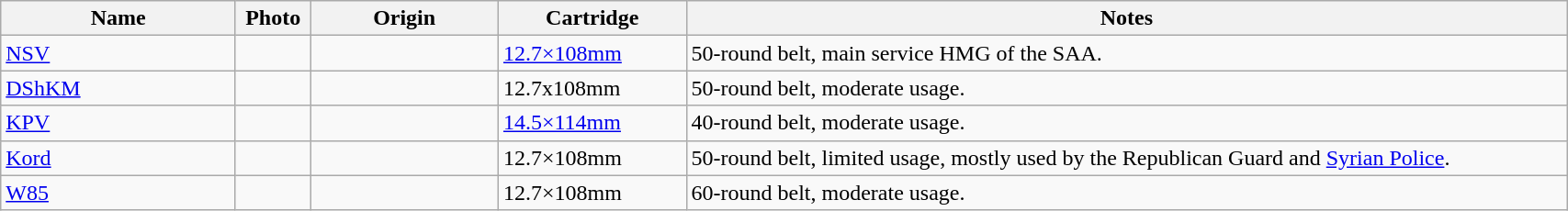<table class="wikitable" style="width:90%;">
<tr>
<th style="width:15%;">Name</th>
<th>Photo</th>
<th style="width:12%;">Origin</th>
<th style="width:12%;">Cartridge</th>
<th>Notes</th>
</tr>
<tr>
<td><a href='#'>NSV</a></td>
<td></td>
<td></td>
<td><a href='#'>12.7×108mm</a></td>
<td>50-round belt, main service HMG of the SAA.</td>
</tr>
<tr>
<td><a href='#'>DShKM</a></td>
<td></td>
<td></td>
<td>12.7x108mm</td>
<td>50-round belt, moderate usage.</td>
</tr>
<tr>
<td><a href='#'>KPV</a></td>
<td></td>
<td></td>
<td><a href='#'>14.5×114mm</a></td>
<td>40-round belt, moderate usage.</td>
</tr>
<tr>
<td><a href='#'>Kord</a></td>
<td></td>
<td></td>
<td>12.7×108mm</td>
<td>50-round belt, limited usage, mostly used by the Republican Guard and <a href='#'>Syrian Police</a>.</td>
</tr>
<tr>
<td><a href='#'>W85</a></td>
<td></td>
<td></td>
<td>12.7×108mm</td>
<td>60-round belt, moderate usage.</td>
</tr>
</table>
